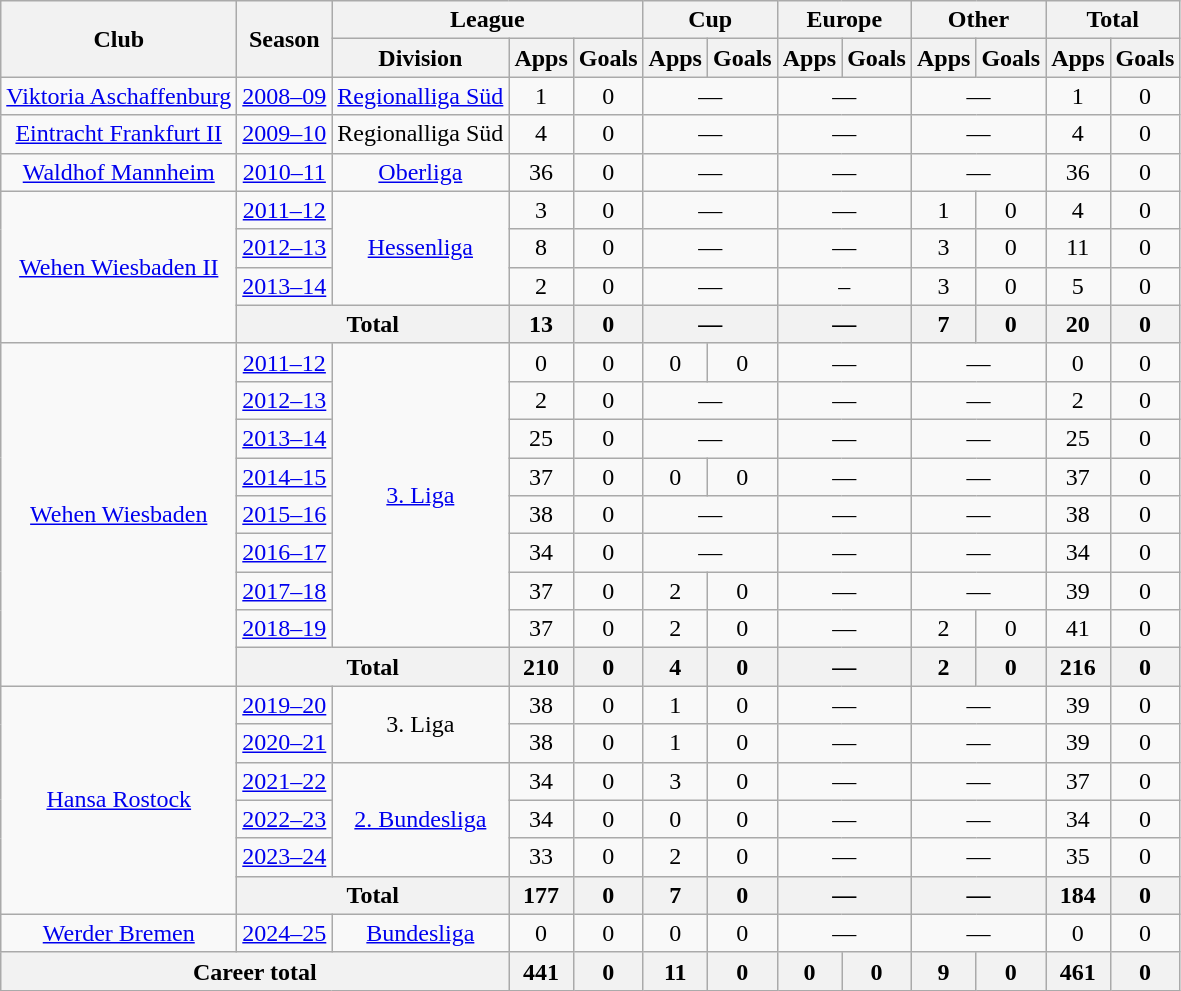<table class="wikitable" style="text-align:center">
<tr>
<th rowspan="2">Club</th>
<th rowspan="2">Season</th>
<th colspan="3">League</th>
<th colspan="2">Cup</th>
<th colspan="2">Europe</th>
<th colspan="2">Other</th>
<th colspan="2">Total</th>
</tr>
<tr>
<th>Division</th>
<th>Apps</th>
<th>Goals</th>
<th>Apps</th>
<th>Goals</th>
<th>Apps</th>
<th>Goals</th>
<th>Apps</th>
<th>Goals</th>
<th>Apps</th>
<th>Goals</th>
</tr>
<tr>
<td><a href='#'>Viktoria Aschaffenburg</a></td>
<td><a href='#'>2008–09</a></td>
<td><a href='#'>Regionalliga Süd</a></td>
<td>1</td>
<td>0</td>
<td colspan="2">—</td>
<td colspan="2">—</td>
<td colspan="2">—</td>
<td>1</td>
<td>0</td>
</tr>
<tr>
<td><a href='#'>Eintracht Frankfurt II</a></td>
<td><a href='#'>2009–10</a></td>
<td>Regionalliga Süd</td>
<td>4</td>
<td>0</td>
<td colspan="2">—</td>
<td colspan="2">—</td>
<td colspan="2">—</td>
<td>4</td>
<td>0</td>
</tr>
<tr>
<td><a href='#'>Waldhof Mannheim</a></td>
<td><a href='#'>2010–11</a></td>
<td><a href='#'>Oberliga</a></td>
<td>36</td>
<td>0</td>
<td colspan="2">—</td>
<td colspan="2">—</td>
<td colspan="2">—</td>
<td>36</td>
<td>0</td>
</tr>
<tr>
<td rowspan="4"><a href='#'>Wehen Wiesbaden II</a></td>
<td><a href='#'>2011–12</a></td>
<td rowspan="3"><a href='#'>Hessenliga</a></td>
<td>3</td>
<td>0</td>
<td colspan="2">—</td>
<td colspan="2">—</td>
<td>1</td>
<td>0</td>
<td>4</td>
<td>0</td>
</tr>
<tr>
<td><a href='#'>2012–13</a></td>
<td>8</td>
<td>0</td>
<td colspan="2">—</td>
<td colspan="2">—</td>
<td>3</td>
<td>0</td>
<td>11</td>
<td>0</td>
</tr>
<tr>
<td><a href='#'>2013–14</a></td>
<td>2</td>
<td>0</td>
<td colspan="2">—</td>
<td colspan="2">–</td>
<td>3</td>
<td>0</td>
<td>5</td>
<td>0</td>
</tr>
<tr>
<th colspan="2">Total</th>
<th>13</th>
<th>0</th>
<th colspan="2">—</th>
<th colspan="2">—</th>
<th>7</th>
<th>0</th>
<th>20</th>
<th>0</th>
</tr>
<tr>
<td rowspan="9"><a href='#'>Wehen Wiesbaden</a></td>
<td><a href='#'>2011–12</a></td>
<td rowspan="8"><a href='#'>3. Liga</a></td>
<td>0</td>
<td>0</td>
<td>0</td>
<td>0</td>
<td colspan="2">—</td>
<td colspan="2">—</td>
<td>0</td>
<td>0</td>
</tr>
<tr>
<td><a href='#'>2012–13</a></td>
<td>2</td>
<td>0</td>
<td colspan="2">—</td>
<td colspan="2">—</td>
<td colspan="2">—</td>
<td>2</td>
<td>0</td>
</tr>
<tr>
<td><a href='#'>2013–14</a></td>
<td>25</td>
<td>0</td>
<td colspan="2">—</td>
<td colspan="2">—</td>
<td colspan="2">—</td>
<td>25</td>
<td>0</td>
</tr>
<tr>
<td><a href='#'>2014–15</a></td>
<td>37</td>
<td>0</td>
<td>0</td>
<td>0</td>
<td colspan="2">—</td>
<td colspan="2">—</td>
<td>37</td>
<td>0</td>
</tr>
<tr>
<td><a href='#'>2015–16</a></td>
<td>38</td>
<td>0</td>
<td colspan="2">—</td>
<td colspan="2">—</td>
<td colspan="2">—</td>
<td>38</td>
<td>0</td>
</tr>
<tr>
<td><a href='#'>2016–17</a></td>
<td>34</td>
<td>0</td>
<td colspan="2">—</td>
<td colspan="2">—</td>
<td colspan="2">—</td>
<td>34</td>
<td>0</td>
</tr>
<tr>
<td><a href='#'>2017–18</a></td>
<td>37</td>
<td>0</td>
<td>2</td>
<td>0</td>
<td colspan="2">—</td>
<td colspan="2">—</td>
<td>39</td>
<td>0</td>
</tr>
<tr>
<td><a href='#'>2018–19</a></td>
<td>37</td>
<td>0</td>
<td>2</td>
<td>0</td>
<td colspan="2">—</td>
<td>2</td>
<td>0</td>
<td>41</td>
<td>0</td>
</tr>
<tr>
<th colspan="2">Total</th>
<th>210</th>
<th>0</th>
<th>4</th>
<th>0</th>
<th colspan="2">—</th>
<th>2</th>
<th>0</th>
<th>216</th>
<th>0</th>
</tr>
<tr>
<td rowspan="6"><a href='#'>Hansa Rostock</a></td>
<td><a href='#'>2019–20</a></td>
<td rowspan="2">3. Liga</td>
<td>38</td>
<td>0</td>
<td>1</td>
<td>0</td>
<td colspan="2">—</td>
<td colspan="2">—</td>
<td>39</td>
<td>0</td>
</tr>
<tr>
<td><a href='#'>2020–21</a></td>
<td>38</td>
<td>0</td>
<td>1</td>
<td>0</td>
<td colspan="2">—</td>
<td colspan="2">—</td>
<td>39</td>
<td>0</td>
</tr>
<tr>
<td><a href='#'>2021–22</a></td>
<td rowspan="3"><a href='#'>2. Bundesliga</a></td>
<td>34</td>
<td>0</td>
<td>3</td>
<td>0</td>
<td colspan="2">—</td>
<td colspan="2">—</td>
<td>37</td>
<td>0</td>
</tr>
<tr>
<td><a href='#'>2022–23</a></td>
<td>34</td>
<td>0</td>
<td>0</td>
<td>0</td>
<td colspan="2">—</td>
<td colspan="2">—</td>
<td>34</td>
<td>0</td>
</tr>
<tr>
<td><a href='#'>2023–24</a></td>
<td>33</td>
<td>0</td>
<td>2</td>
<td>0</td>
<td colspan="2">—</td>
<td colspan="2">—</td>
<td>35</td>
<td>0</td>
</tr>
<tr>
<th colspan="2">Total</th>
<th>177</th>
<th>0</th>
<th>7</th>
<th>0</th>
<th colspan="2">—</th>
<th colspan="2">—</th>
<th>184</th>
<th>0</th>
</tr>
<tr>
<td><a href='#'>Werder Bremen</a></td>
<td><a href='#'>2024–25</a></td>
<td><a href='#'>Bundesliga</a></td>
<td>0</td>
<td>0</td>
<td>0</td>
<td>0</td>
<td colspan="2">—</td>
<td colspan="2">—</td>
<td>0</td>
<td>0</td>
</tr>
<tr>
<th colspan="3">Career total</th>
<th>441</th>
<th>0</th>
<th>11</th>
<th>0</th>
<th>0</th>
<th>0</th>
<th>9</th>
<th>0</th>
<th>461</th>
<th>0</th>
</tr>
</table>
